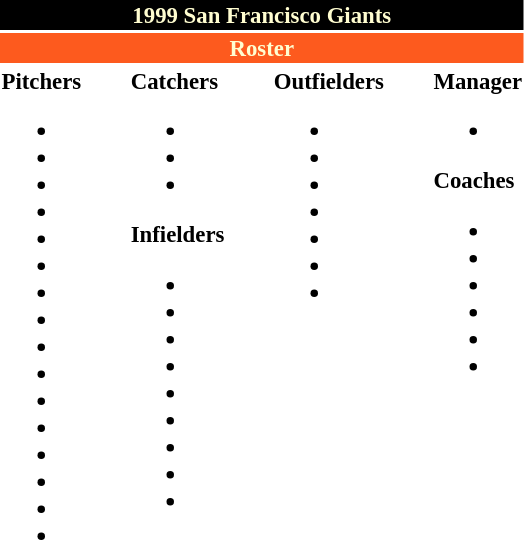<table class="toccolours" style="font-size: 95%;">
<tr>
<th colspan="10" style="background-color: black; color: #FFFDD0; text-align: center;">1999 San Francisco Giants</th>
</tr>
<tr>
<td colspan="10" style="background-color: #fd5a1e; color: #FFFDD0; text-align: center;"><strong>Roster</strong></td>
</tr>
<tr>
<td valign="top"><strong>Pitchers</strong><br><ul><li></li><li></li><li></li><li></li><li></li><li></li><li></li><li></li><li></li><li></li><li></li><li></li><li></li><li></li><li></li><li></li></ul></td>
<td width="25px"></td>
<td valign="top"><strong>Catchers</strong><br><ul><li></li><li></li><li></li></ul><strong>Infielders</strong><ul><li></li><li></li><li></li><li></li><li></li><li></li><li></li><li></li><li></li></ul></td>
<td width="25px"></td>
<td valign="top"><strong>Outfielders</strong><br><ul><li></li><li></li><li></li><li></li><li></li><li></li><li></li></ul></td>
<td width="25px"></td>
<td valign="top"><strong>Manager</strong><br><ul><li></li></ul><strong>Coaches</strong><ul><li></li><li></li><li></li><li></li><li></li><li></li></ul></td>
</tr>
<tr>
</tr>
</table>
